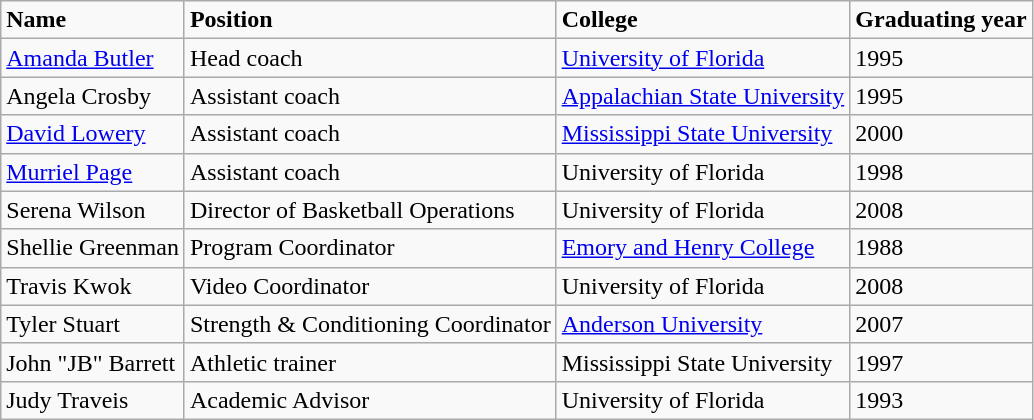<table class="wikitable">
<tr>
<td><strong>Name</strong></td>
<td><strong>Position</strong></td>
<td><strong>College</strong></td>
<td><strong>Graduating year</strong></td>
</tr>
<tr>
<td><a href='#'>Amanda Butler</a></td>
<td>Head coach</td>
<td><a href='#'>University of Florida</a></td>
<td>1995</td>
</tr>
<tr>
<td>Angela Crosby</td>
<td>Assistant coach</td>
<td><a href='#'>Appalachian State University</a></td>
<td>1995</td>
</tr>
<tr>
<td><a href='#'>David Lowery</a></td>
<td>Assistant coach</td>
<td><a href='#'>Mississippi State University</a></td>
<td>2000</td>
</tr>
<tr>
<td><a href='#'>Murriel Page</a></td>
<td>Assistant coach</td>
<td>University of Florida</td>
<td>1998</td>
</tr>
<tr>
<td>Serena Wilson</td>
<td>Director of Basketball Operations</td>
<td>University of Florida</td>
<td>2008</td>
</tr>
<tr>
<td>Shellie Greenman</td>
<td>Program Coordinator</td>
<td><a href='#'>Emory and Henry College</a></td>
<td>1988</td>
</tr>
<tr>
<td>Travis Kwok</td>
<td>Video Coordinator</td>
<td>University of Florida</td>
<td>2008</td>
</tr>
<tr>
<td>Tyler Stuart</td>
<td>Strength & Conditioning Coordinator</td>
<td><a href='#'>Anderson University</a></td>
<td>2007</td>
</tr>
<tr>
<td>John "JB" Barrett</td>
<td>Athletic trainer</td>
<td>Mississippi State University</td>
<td>1997</td>
</tr>
<tr>
<td>Judy Traveis</td>
<td>Academic Advisor</td>
<td>University of Florida</td>
<td>1993</td>
</tr>
</table>
